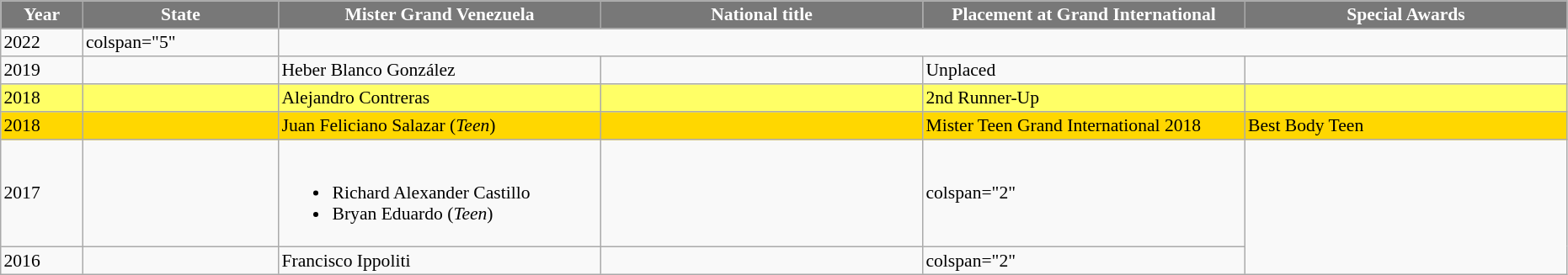<table class="sortable" border="5" cellpadding="2" cellspacing="0" align=" 0 1em 0 0" style="background: #f9f9f9; border: 1px #aaa solid; border-collapse: collapse; font-size: 90%">
<tr>
<th width="60" style="background-color:#787878;color:#FFFFFF;">Year</th>
<th width="150" style="background-color:#787878;color:#FFFFFF;">State</th>
<th width="250" style="background-color:#787878;color:#FFFFFF;">Mister Grand Venezuela</th>
<th width="250" style="background-color:#787878;color:#FFFFFF;">National title</th>
<th width="250" style="background-color:#787878;color:#FFFFFF;">Placement at Grand International</th>
<th width="250" style="background-color:#787878;color:#FFFFFF;">Special Awards</th>
</tr>
<tr>
<td>2022</td>
<td>colspan="5" </td>
</tr>
<tr>
<td>2019</td>
<td></td>
<td>Heber Blanco González</td>
<td></td>
<td>Unplaced</td>
<td></td>
</tr>
<tr bgcolor="#FFFF66">
<td>2018</td>
<td></td>
<td>Alejandro Contreras</td>
<td></td>
<td>2nd Runner-Up</td>
<td></td>
</tr>
<tr bgcolor="gold">
<td>2018</td>
<td></td>
<td>Juan Feliciano Salazar (<em>Teen</em>)</td>
<td></td>
<td>Mister Teen Grand International 2018</td>
<td>Best Body Teen</td>
</tr>
<tr>
<td>2017</td>
<td></td>
<td><br><ul><li>Richard Alexander Castillo</li><li>Bryan Eduardo (<em>Teen</em>)</li></ul></td>
<td></td>
<td>colspan="2" </td>
</tr>
<tr>
<td>2016</td>
<td></td>
<td>Francisco Ippoliti</td>
<td></td>
<td>colspan="2" </td>
</tr>
</table>
